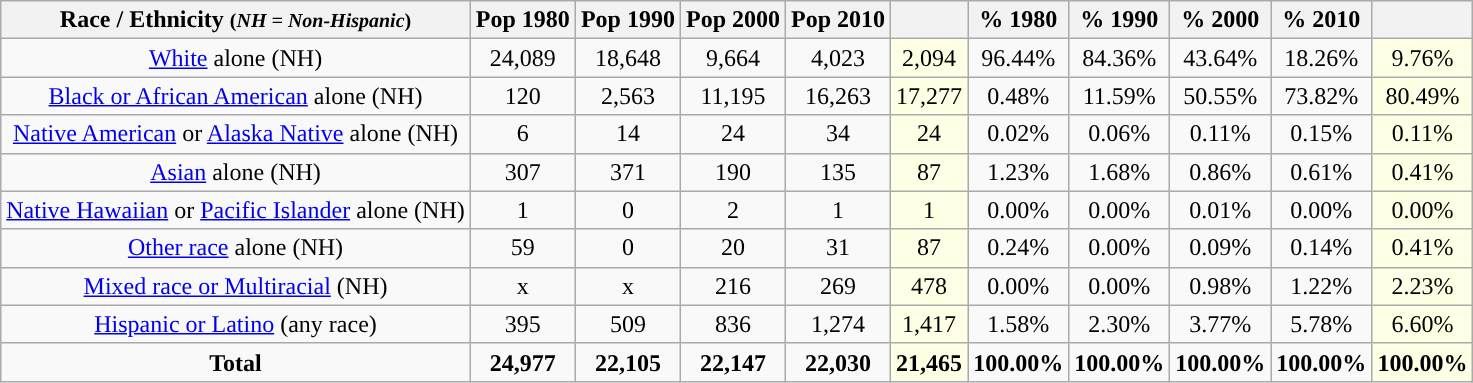<table class="wikitable" style="text-align:center;">
<tr>
<th>Race / Ethnicity <small>(<em>NH = Non-Hispanic</em>)</small></th>
<th>Pop 1980</th>
<th>Pop 1990</th>
<th>Pop 2000</th>
<th>Pop 2010</th>
<th></th>
<th>% 1980</th>
<th>% 1990</th>
<th>% 2000</th>
<th>% 2010</th>
<th></th>
</tr>
<tr>
<td><a href='#'>White</a> alone (NH)</td>
<td>24,089</td>
<td>18,648</td>
<td>9,664</td>
<td>4,023</td>
<td style='background: #ffffe6;'>2,094</td>
<td>96.44%</td>
<td>84.36%</td>
<td>43.64%</td>
<td>18.26%</td>
<td style='background: #ffffe6;'>9.76%</td>
</tr>
<tr>
<td><a href='#'>Black or African American</a> alone (NH)</td>
<td>120</td>
<td>2,563</td>
<td>11,195</td>
<td>16,263</td>
<td style='background: #ffffe6;'>17,277</td>
<td>0.48%</td>
<td>11.59%</td>
<td>50.55%</td>
<td>73.82%</td>
<td style='background: #ffffe6;'>80.49%</td>
</tr>
<tr>
<td><a href='#'>Native American</a> or <a href='#'>Alaska Native</a> alone (NH)</td>
<td>6 </td>
<td>14</td>
<td>24</td>
<td>34</td>
<td style='background: #ffffe6;'>24</td>
<td>0.02%</td>
<td>0.06%</td>
<td>0.11%</td>
<td>0.15%</td>
<td style='background: #ffffe6;'>0.11%</td>
</tr>
<tr>
<td><a href='#'>Asian</a> alone (NH)</td>
<td>307 </td>
<td>371</td>
<td>190</td>
<td>135</td>
<td style='background: #ffffe6;'>87</td>
<td>1.23%</td>
<td>1.68%</td>
<td>0.86%</td>
<td>0.61%</td>
<td style='background: #ffffe6;'>0.41%</td>
</tr>
<tr>
<td><a href='#'>Native Hawaiian</a> or <a href='#'>Pacific Islander</a> alone (NH)</td>
<td>1 </td>
<td>0 </td>
<td>2</td>
<td>1</td>
<td style='background: #ffffe6;'>1</td>
<td>0.00%</td>
<td>0.00%</td>
<td>0.01%</td>
<td>0.00%</td>
<td style='background: #ffffe6;'>0.00%</td>
</tr>
<tr>
<td><a href='#'>Other race</a> alone (NH)</td>
<td>59 </td>
<td>0</td>
<td>20</td>
<td>31</td>
<td style='background: #ffffe6;'>87</td>
<td>0.24%</td>
<td>0.00%</td>
<td>0.09%</td>
<td>0.14%</td>
<td style='background: #ffffe6;'>0.41%</td>
</tr>
<tr>
<td><a href='#'>Mixed race or Multiracial</a> (NH)</td>
<td>x </td>
<td>x </td>
<td>216</td>
<td>269</td>
<td style='background: #ffffe6;'>478</td>
<td>0.00%</td>
<td>0.00%</td>
<td>0.98%</td>
<td>1.22%</td>
<td style='background: #ffffe6;'>2.23%</td>
</tr>
<tr>
<td><a href='#'>Hispanic or Latino</a> (any race)</td>
<td>395 </td>
<td>509</td>
<td>836</td>
<td>1,274</td>
<td style='background: #ffffe6;'>1,417</td>
<td>1.58%</td>
<td>2.30%</td>
<td>3.77%</td>
<td>5.78%</td>
<td style='background: #ffffe6;'>6.60%</td>
</tr>
<tr>
<td><strong>Total</strong></td>
<td><strong>24,977</strong></td>
<td><strong>22,105</strong></td>
<td><strong>22,147</strong></td>
<td><strong>22,030</strong></td>
<td style='background: #ffffe6;'><strong>21,465</strong></td>
<td><strong>100.00%</strong></td>
<td><strong>100.00%</strong></td>
<td><strong>100.00%</strong></td>
<td><strong>100.00%</strong></td>
<td style='background: #ffffe6;'><strong>100.00%</strong></td>
</tr>
</table>
